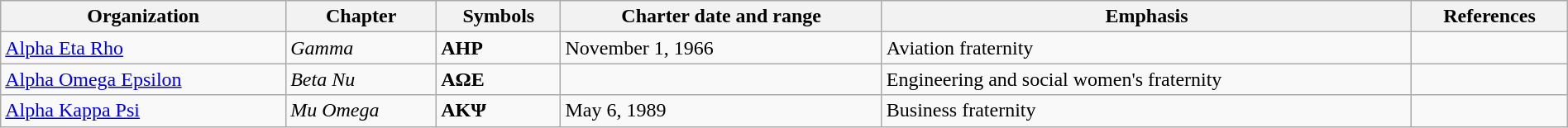<table class="wikitable" style="width:100%;">
<tr>
<th>Organization</th>
<th>Chapter</th>
<th>Symbols</th>
<th>Charter date and range</th>
<th>Emphasis</th>
<th>References</th>
</tr>
<tr>
<td><a href='#'>Alpha Eta Rho</a></td>
<td><em>Gamma</em></td>
<td><strong>ΑΗΡ</strong></td>
<td>November 1, 1966</td>
<td>Aviation fraternity</td>
<td></td>
</tr>
<tr>
<td><a href='#'>Alpha Omega Epsilon</a></td>
<td><em>Beta Nu</em></td>
<td><strong>ΑΩΕ</strong></td>
<td></td>
<td>Engineering and social women's fraternity</td>
<td></td>
</tr>
<tr>
<td><a href='#'>Alpha Kappa Psi</a></td>
<td><em>Mu Omega</em></td>
<td><strong>ΑΚΨ</strong></td>
<td>May 6, 1989</td>
<td>Business fraternity</td>
<td></td>
</tr>
</table>
